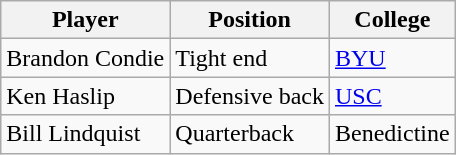<table class="wikitable">
<tr>
<th>Player</th>
<th>Position</th>
<th>College</th>
</tr>
<tr>
<td>Brandon Condie</td>
<td>Tight end</td>
<td><a href='#'>BYU</a></td>
</tr>
<tr>
<td>Ken Haslip</td>
<td>Defensive back</td>
<td><a href='#'>USC</a></td>
</tr>
<tr>
<td>Bill Lindquist</td>
<td>Quarterback</td>
<td>Benedictine</td>
</tr>
</table>
